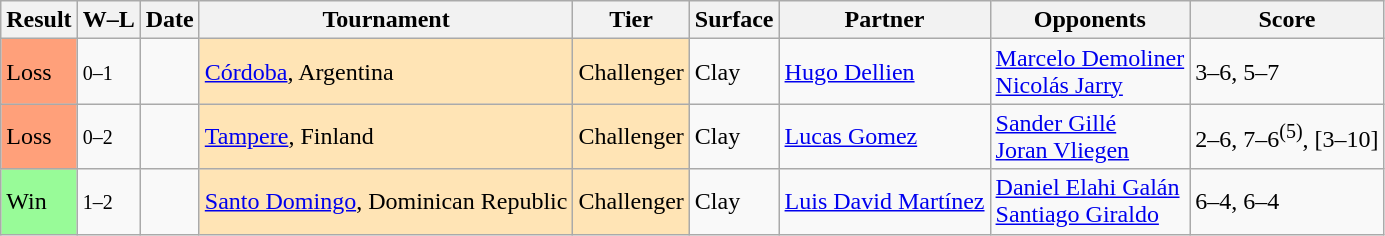<table class="sortable wikitable">
<tr>
<th>Result</th>
<th class="unsortable">W–L</th>
<th>Date</th>
<th>Tournament</th>
<th>Tier</th>
<th>Surface</th>
<th>Partner</th>
<th>Opponents</th>
<th class="unsortable">Score</th>
</tr>
<tr>
<td bgcolor=FFA07A>Loss</td>
<td><small>0–1</small></td>
<td><a href='#'></a></td>
<td style="background:moccasin;"><a href='#'>Córdoba</a>, Argentina</td>
<td style="background:moccasin;">Challenger</td>
<td>Clay</td>
<td> <a href='#'>Hugo Dellien</a></td>
<td> <a href='#'>Marcelo Demoliner</a> <br>  <a href='#'>Nicolás Jarry</a></td>
<td>3–6, 5–7</td>
</tr>
<tr>
<td bgcolor=FFA07A>Loss</td>
<td><small>0–2</small></td>
<td><a href='#'></a></td>
<td style="background:moccasin;"><a href='#'>Tampere</a>, Finland</td>
<td style="background:moccasin;">Challenger</td>
<td>Clay</td>
<td> <a href='#'>Lucas Gomez</a></td>
<td> <a href='#'>Sander Gillé</a> <br>  <a href='#'>Joran Vliegen</a></td>
<td>2–6, 7–6<sup>(5)</sup>, [3–10]</td>
</tr>
<tr>
<td bgcolor=98FB98>Win</td>
<td><small>1–2</small></td>
<td><a href='#'></a></td>
<td style="background:moccasin;"><a href='#'>Santo Domingo</a>, Dominican Republic</td>
<td style="background:moccasin;">Challenger</td>
<td>Clay</td>
<td> <a href='#'>Luis David Martínez</a></td>
<td> <a href='#'>Daniel Elahi Galán</a> <br>  <a href='#'>Santiago Giraldo</a></td>
<td>6–4, 6–4</td>
</tr>
</table>
